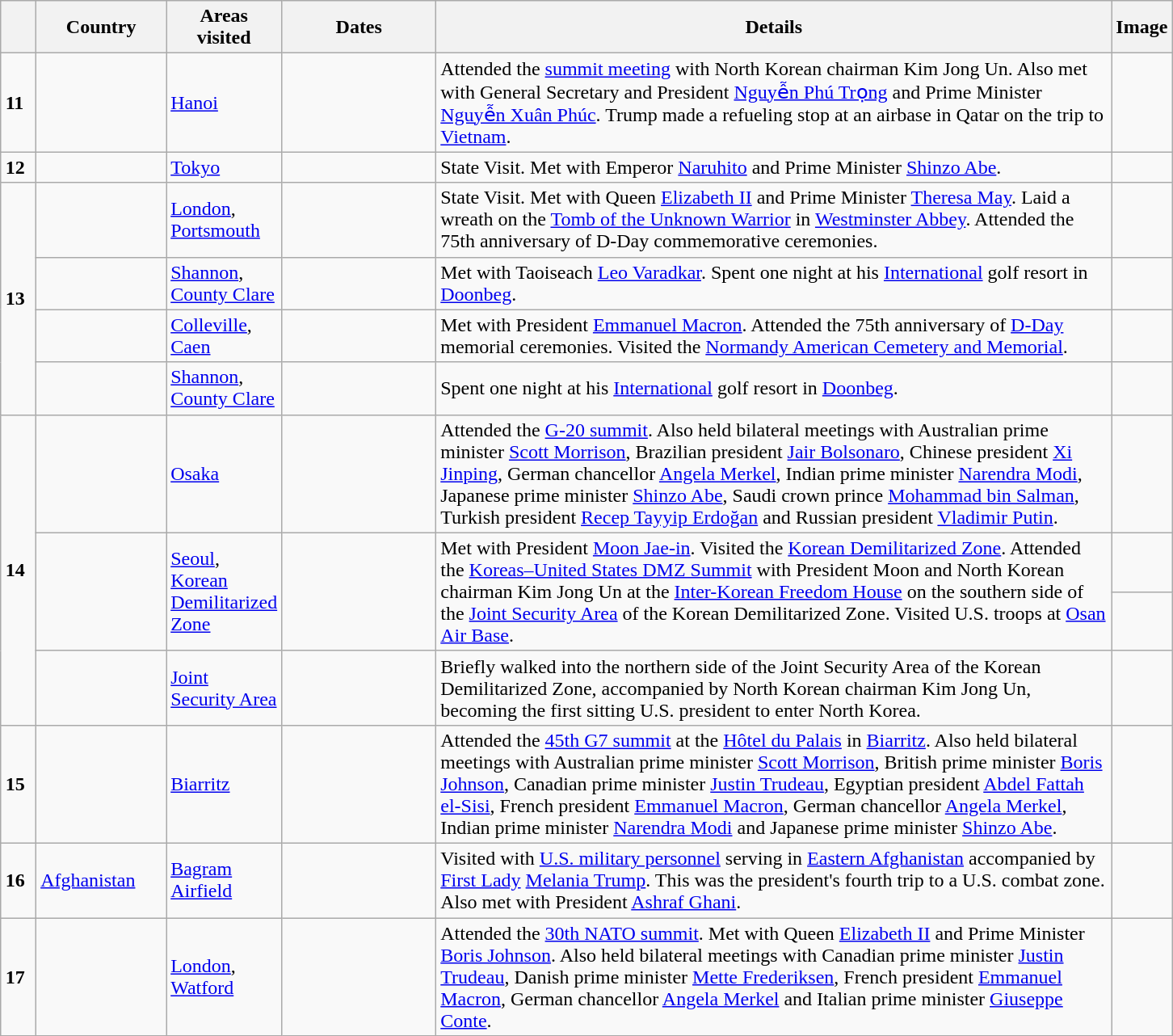<table class="wikitable sortable" style="margin:1em auto 1em auto;">
<tr>
<th style="width: 3%;"></th>
<th width=100>Country</th>
<th width=70>Areas visited</th>
<th width=120>Dates</th>
<th width=550>Details</th>
<th>Image</th>
</tr>
<tr>
<td><strong>11</strong></td>
<td></td>
<td><a href='#'>Hanoi</a></td>
<td></td>
<td>Attended the <a href='#'>summit meeting</a> with North Korean chairman Kim Jong Un. Also met with General Secretary and President <a href='#'>Nguyễn Phú Trọng</a> and Prime Minister <a href='#'>Nguyễn Xuân Phúc</a>. Trump made a refueling stop at an airbase in Qatar on the trip to <a href='#'>Vietnam</a>.</td>
<td></td>
</tr>
<tr>
<td><strong>12</strong></td>
<td></td>
<td><a href='#'>Tokyo</a></td>
<td></td>
<td>State Visit. Met with Emperor <a href='#'>Naruhito</a> and Prime Minister <a href='#'>Shinzo Abe</a>.</td>
<td></td>
</tr>
<tr>
<td rowspan="4"><strong>13</strong></td>
<td></td>
<td><a href='#'>London</a>,<br><a href='#'>Portsmouth</a></td>
<td></td>
<td>State Visit. Met with Queen <a href='#'>Elizabeth II</a> and Prime Minister <a href='#'>Theresa May</a>. Laid a wreath on the <a href='#'>Tomb of the Unknown Warrior</a> in <a href='#'>Westminster Abbey</a>. Attended the 75th anniversary of D-Day commemorative ceremonies.</td>
<td></td>
</tr>
<tr>
<td></td>
<td><a href='#'>Shannon</a>,<br><a href='#'>County Clare</a></td>
<td></td>
<td>Met with Taoiseach <a href='#'>Leo Varadkar</a>. Spent one night at his <a href='#'>International</a> golf resort in <a href='#'>Doonbeg</a>.</td>
<td></td>
</tr>
<tr>
<td></td>
<td><a href='#'>Colleville</a>,<br><a href='#'>Caen</a></td>
<td></td>
<td>Met with President <a href='#'>Emmanuel Macron</a>. Attended the 75th anniversary of <a href='#'>D-Day</a> memorial ceremonies. Visited the <a href='#'>Normandy American Cemetery and Memorial</a>.</td>
<td></td>
</tr>
<tr>
<td></td>
<td><a href='#'>Shannon</a>,<br><a href='#'>County Clare</a></td>
<td></td>
<td>Spent one night at his <a href='#'>International</a> golf resort in <a href='#'>Doonbeg</a>.</td>
<td></td>
</tr>
<tr>
<td rowspan="4"><strong>14</strong></td>
<td></td>
<td><a href='#'>Osaka</a></td>
<td></td>
<td>Attended the <a href='#'>G-20 summit</a>. Also held bilateral meetings with Australian prime minister <a href='#'>Scott Morrison</a>, Brazilian president <a href='#'>Jair Bolsonaro</a>, Chinese president <a href='#'>Xi Jinping</a>, German chancellor <a href='#'>Angela Merkel</a>, Indian prime minister <a href='#'>Narendra Modi</a>, Japanese prime minister <a href='#'>Shinzo Abe</a>, Saudi crown prince <a href='#'>Mohammad bin Salman</a>, Turkish president <a href='#'>Recep Tayyip Erdoğan</a> and Russian president <a href='#'>Vladimir Putin</a>.</td>
<td></td>
</tr>
<tr>
<td rowspan="2"></td>
<td rowspan="2"><a href='#'>Seoul</a>,<br><a href='#'>Korean Demilitarized Zone</a></td>
<td rowspan="2"></td>
<td rowspan="2">Met with President <a href='#'>Moon Jae-in</a>. Visited the <a href='#'>Korean Demilitarized Zone</a>. Attended the <a href='#'>Koreas–United States DMZ Summit</a> with President Moon and North Korean chairman Kim Jong Un at the <a href='#'>Inter-Korean Freedom House</a> on the southern side of the <a href='#'>Joint Security Area</a> of the Korean Demilitarized Zone. Visited U.S. troops at <a href='#'>Osan Air Base</a>.</td>
<td></td>
</tr>
<tr>
<td></td>
</tr>
<tr>
<td></td>
<td><a href='#'>Joint Security Area</a></td>
<td></td>
<td>Briefly walked into the northern side of the Joint Security Area of the Korean Demilitarized Zone, accompanied by North Korean chairman Kim Jong Un, becoming the first sitting U.S. president to enter North Korea.</td>
<td></td>
</tr>
<tr>
<td><strong>15</strong></td>
<td></td>
<td><a href='#'>Biarritz</a></td>
<td></td>
<td>Attended the <a href='#'>45th G7 summit</a> at the <a href='#'>Hôtel du Palais</a> in <a href='#'>Biarritz</a>. Also held bilateral meetings with Australian prime minister <a href='#'>Scott Morrison</a>, British prime minister <a href='#'>Boris Johnson</a>, Canadian prime minister <a href='#'>Justin Trudeau</a>, Egyptian president <a href='#'>Abdel Fattah el-Sisi</a>, French president <a href='#'>Emmanuel Macron</a>, German chancellor <a href='#'>Angela Merkel</a>, Indian prime minister <a href='#'>Narendra Modi</a> and Japanese prime minister <a href='#'>Shinzo Abe</a>.</td>
<td></td>
</tr>
<tr>
<td><strong>16</strong></td>
<td> <a href='#'>Afghanistan</a></td>
<td><a href='#'>Bagram Airfield</a></td>
<td></td>
<td>Visited with <a href='#'>U.S. military personnel</a> serving in <a href='#'>Eastern Afghanistan</a> accompanied by <a href='#'>First Lady</a> <a href='#'>Melania Trump</a>. This was the president's fourth trip to a U.S. combat zone. Also met with President <a href='#'>Ashraf Ghani</a>.</td>
<td></td>
</tr>
<tr>
<td><strong>17</strong></td>
<td></td>
<td><a href='#'>London</a>, <a href='#'>Watford</a></td>
<td></td>
<td>Attended the <a href='#'>30th NATO summit</a>. Met with Queen <a href='#'>Elizabeth II</a> and Prime Minister <a href='#'>Boris Johnson</a>. Also held bilateral meetings with Canadian prime minister <a href='#'>Justin Trudeau</a>, Danish prime minister <a href='#'>Mette Frederiksen</a>, French president <a href='#'>Emmanuel Macron</a>, German chancellor <a href='#'>Angela Merkel</a> and Italian prime minister <a href='#'>Giuseppe Conte</a>.</td>
<td></td>
</tr>
</table>
